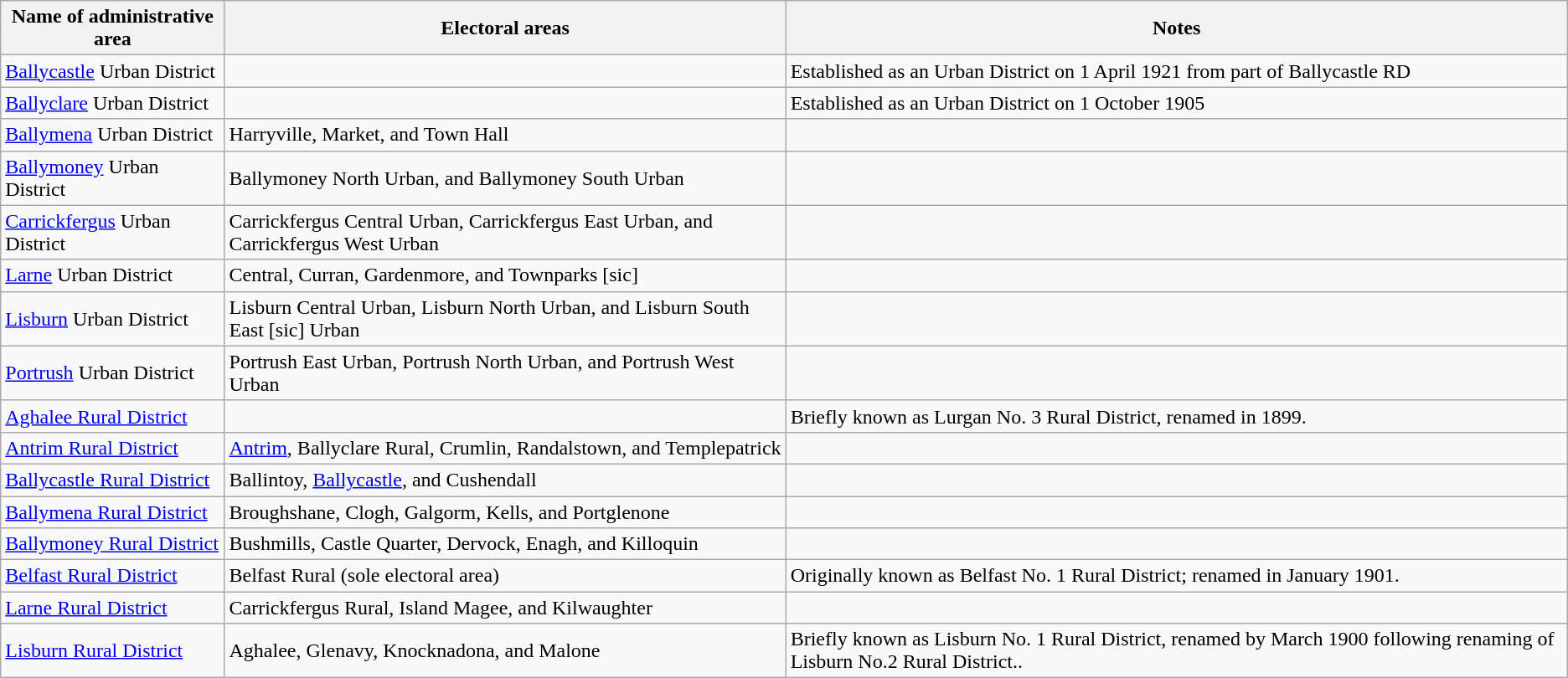<table class="wikitable">
<tr>
<th>Name of administrative area</th>
<th>Electoral areas</th>
<th>Notes</th>
</tr>
<tr>
<td><a href='#'>Ballycastle</a> Urban District</td>
<td></td>
<td>Established as an Urban District on 1 April 1921 from part of Ballycastle RD</td>
</tr>
<tr>
<td><a href='#'>Ballyclare</a> Urban District</td>
<td></td>
<td>Established as an Urban District on 1 October 1905</td>
</tr>
<tr>
<td><a href='#'>Ballymena</a> Urban District</td>
<td>Harryville, Market, and Town Hall</td>
<td></td>
</tr>
<tr>
<td><a href='#'>Ballymoney</a> Urban District</td>
<td>Ballymoney North Urban, and Ballymoney South Urban</td>
<td></td>
</tr>
<tr>
<td><a href='#'>Carrickfergus</a> Urban District</td>
<td>Carrickfergus Central Urban, Carrickfergus East Urban, and Carrickfergus West Urban</td>
<td></td>
</tr>
<tr>
<td><a href='#'>Larne</a> Urban District</td>
<td>Central, Curran, Gardenmore, and Townparks [sic]</td>
<td></td>
</tr>
<tr>
<td><a href='#'>Lisburn</a> Urban District</td>
<td>Lisburn Central Urban, Lisburn North Urban, and Lisburn South East [sic] Urban</td>
<td></td>
</tr>
<tr>
<td><a href='#'>Portrush</a> Urban District</td>
<td>Portrush East Urban, Portrush North Urban, and Portrush West Urban</td>
<td></td>
</tr>
<tr>
<td><a href='#'>Aghalee Rural District</a></td>
<td></td>
<td>Briefly known as Lurgan No. 3 Rural District, renamed in 1899.</td>
</tr>
<tr>
<td><a href='#'>Antrim Rural District</a></td>
<td><a href='#'>Antrim</a>, Ballyclare Rural, Crumlin, Randalstown, and Templepatrick</td>
<td></td>
</tr>
<tr>
<td><a href='#'>Ballycastle Rural District</a></td>
<td>Ballintoy, <a href='#'>Ballycastle</a>, and Cushendall</td>
<td></td>
</tr>
<tr>
<td><a href='#'>Ballymena Rural District</a></td>
<td>Broughshane, Clogh, Galgorm, Kells, and Portglenone</td>
<td></td>
</tr>
<tr>
<td><a href='#'>Ballymoney Rural District</a></td>
<td>Bushmills, Castle Quarter, Dervock, Enagh, and Killoquin</td>
<td></td>
</tr>
<tr>
<td><a href='#'>Belfast Rural District</a></td>
<td>Belfast Rural (sole electoral area)</td>
<td>Originally known as Belfast No. 1 Rural District; renamed in January 1901.  </td>
</tr>
<tr>
<td><a href='#'>Larne Rural District</a></td>
<td>Carrickfergus Rural, Island Magee, and Kilwaughter</td>
<td></td>
</tr>
<tr>
<td><a href='#'>Lisburn Rural District</a></td>
<td>Aghalee, Glenavy, Knocknadona, and Malone</td>
<td>Briefly known as Lisburn No. 1 Rural District, renamed by March 1900 following renaming of Lisburn No.2 Rural District..</td>
</tr>
</table>
